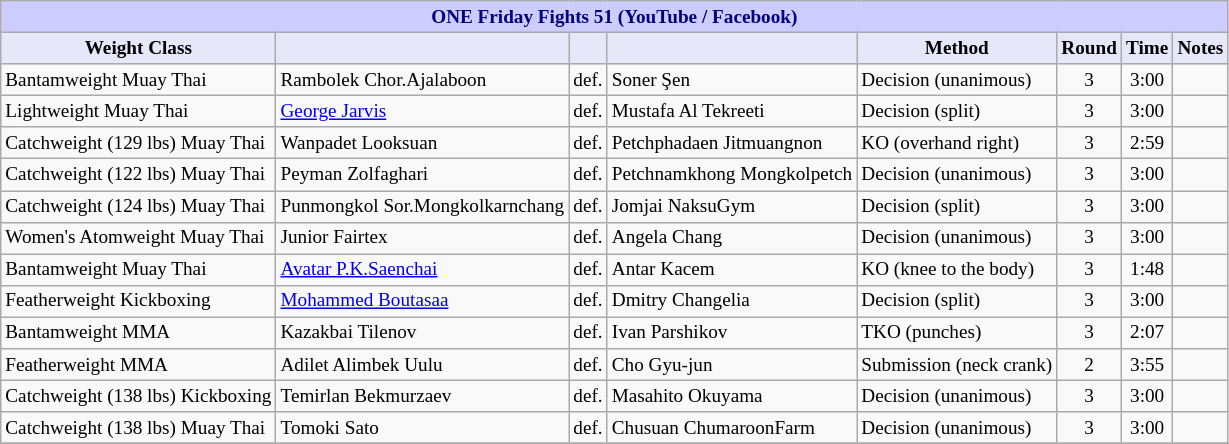<table class="wikitable" style="font-size: 80%;">
<tr>
<th colspan="8" style="background-color: #ccf; color: #000080; text-align: center;"><strong>ONE Friday Fights 51 (YouTube / Facebook)</strong></th>
</tr>
<tr>
<th colspan="1" style="background-color: #E6E8FA; color: #000000; text-align: center;">Weight Class</th>
<th colspan="1" style="background-color: #E6E8FA; color: #000000; text-align: center;"></th>
<th colspan="1" style="background-color: #E6E8FA; color: #000000; text-align: center;"></th>
<th colspan="1" style="background-color: #E6E8FA; color: #000000; text-align: center;"></th>
<th colspan="1" style="background-color: #E6E8FA; color: #000000; text-align: center;">Method</th>
<th colspan="1" style="background-color: #E6E8FA; color: #000000; text-align: center;">Round</th>
<th colspan="1" style="background-color: #E6E8FA; color: #000000; text-align: center;">Time</th>
<th colspan="1" style="background-color: #E6E8FA; color: #000000; text-align: center;">Notes</th>
</tr>
<tr>
<td>Bantamweight Muay Thai</td>
<td> Rambolek Chor.Ajalaboon</td>
<td>def.</td>
<td> Soner Şen</td>
<td>Decision (unanimous)</td>
<td align=center>3</td>
<td align=center>3:00</td>
<td></td>
</tr>
<tr>
<td>Lightweight Muay Thai</td>
<td> <a href='#'>George Jarvis</a></td>
<td>def.</td>
<td> Mustafa Al Tekreeti</td>
<td>Decision (split)</td>
<td align=center>3</td>
<td align=center>3:00</td>
<td></td>
</tr>
<tr>
<td>Catchweight (129 lbs) Muay Thai</td>
<td> Wanpadet Looksuan</td>
<td>def.</td>
<td> Petchphadaen Jitmuangnon</td>
<td>KO (overhand right)</td>
<td align=center>3</td>
<td align=center>2:59</td>
<td></td>
</tr>
<tr>
<td>Catchweight (122 lbs) Muay Thai</td>
<td> Peyman Zolfaghari</td>
<td>def.</td>
<td> Petchnamkhong Mongkolpetch</td>
<td>Decision (unanimous)</td>
<td align=center>3</td>
<td align=center>3:00</td>
<td></td>
</tr>
<tr>
<td>Catchweight (124 lbs) Muay Thai</td>
<td> Punmongkol Sor.Mongkolkarnchang</td>
<td>def.</td>
<td> Jomjai NaksuGym</td>
<td>Decision (split)</td>
<td align=center>3</td>
<td align=center>3:00</td>
<td></td>
</tr>
<tr>
<td>Women's Atomweight Muay Thai</td>
<td> Junior Fairtex</td>
<td>def.</td>
<td> Angela Chang</td>
<td>Decision (unanimous)</td>
<td align=center>3</td>
<td align=center>3:00</td>
<td></td>
</tr>
<tr>
<td>Bantamweight Muay Thai</td>
<td> <a href='#'>Avatar P.K.Saenchai</a></td>
<td>def.</td>
<td> Antar Kacem</td>
<td>KO (knee to the body)</td>
<td align=center>3</td>
<td align=center>1:48</td>
<td></td>
</tr>
<tr>
<td>Featherweight Kickboxing</td>
<td> <a href='#'>Mohammed Boutasaa</a></td>
<td>def.</td>
<td> Dmitry Changelia</td>
<td>Decision (split)</td>
<td align=center>3</td>
<td align=center>3:00</td>
<td></td>
</tr>
<tr>
<td>Bantamweight MMA</td>
<td> Kazakbai Tilenov</td>
<td>def.</td>
<td> Ivan Parshikov</td>
<td>TKO (punches)</td>
<td align=center>3</td>
<td align=center>2:07</td>
<td></td>
</tr>
<tr>
<td>Featherweight MMA</td>
<td> Adilet Alimbek Uulu</td>
<td>def.</td>
<td> Cho Gyu-jun</td>
<td>Submission (neck crank)</td>
<td align=center>2</td>
<td align=center>3:55</td>
<td></td>
</tr>
<tr>
<td>Catchweight (138 lbs) Kickboxing</td>
<td> Temirlan Bekmurzaev</td>
<td>def.</td>
<td> Masahito Okuyama</td>
<td>Decision (unanimous)</td>
<td align=center>3</td>
<td align=center>3:00</td>
<td></td>
</tr>
<tr>
<td>Catchweight (138 lbs) Muay Thai</td>
<td> Tomoki Sato</td>
<td>def.</td>
<td> Chusuan ChumaroonFarm</td>
<td>Decision (unanimous)</td>
<td align=center>3</td>
<td align=center>3:00</td>
<td></td>
</tr>
<tr>
</tr>
</table>
